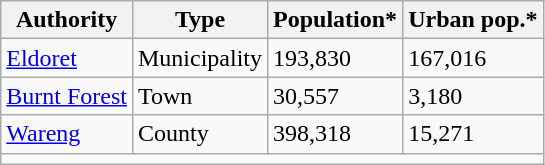<table class="wikitable">
<tr>
<th>Authority</th>
<th>Type</th>
<th>Population*</th>
<th>Urban pop.*</th>
</tr>
<tr>
<td><a href='#'>Eldoret</a></td>
<td>Municipality</td>
<td>193,830</td>
<td>167,016</td>
</tr>
<tr>
<td><a href='#'>Burnt Forest</a></td>
<td>Town</td>
<td>30,557</td>
<td>3,180</td>
</tr>
<tr>
<td><a href='#'>Wareng</a></td>
<td>County</td>
<td>398,318</td>
<td>15,271</td>
</tr>
<tr>
<td colspan="4"></td>
</tr>
</table>
